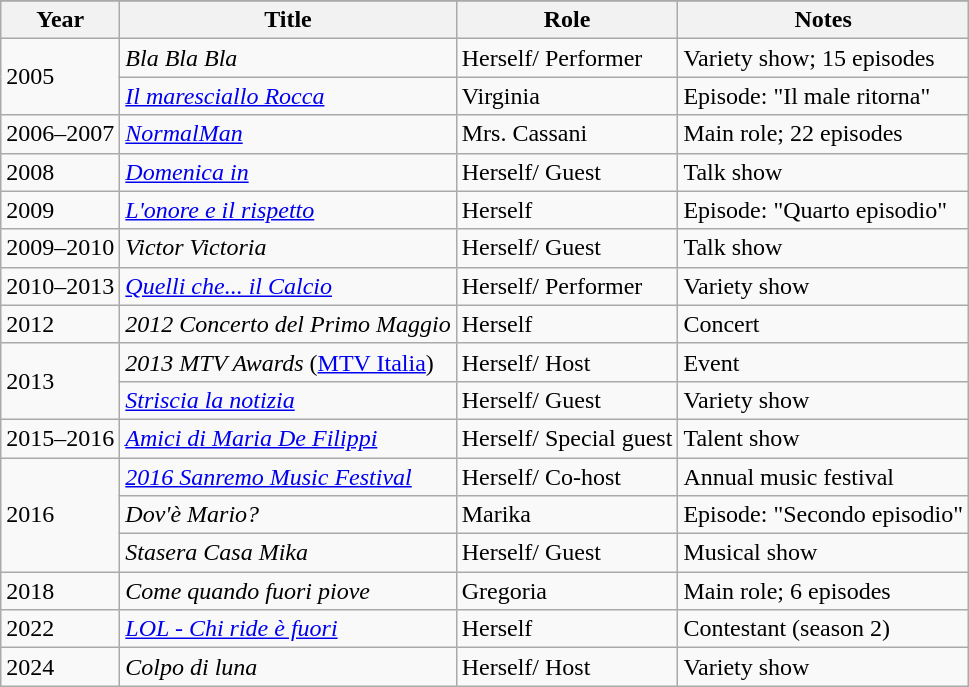<table class="wikitable">
<tr>
</tr>
<tr>
<th>Year</th>
<th>Title</th>
<th>Role</th>
<th>Notes</th>
</tr>
<tr>
<td rowspan="2">2005</td>
<td><em>Bla Bla Bla</em></td>
<td>Herself/ Performer</td>
<td>Variety show; 15 episodes</td>
</tr>
<tr>
<td><em><a href='#'>Il maresciallo Rocca</a></em></td>
<td>Virginia</td>
<td>Episode: "Il male ritorna"</td>
</tr>
<tr>
<td>2006–2007</td>
<td><em><a href='#'>NormalMan</a></em></td>
<td>Mrs. Cassani</td>
<td>Main role; 22 episodes</td>
</tr>
<tr>
<td>2008</td>
<td><em><a href='#'>Domenica in</a></em></td>
<td>Herself/ Guest</td>
<td>Talk show</td>
</tr>
<tr>
<td>2009</td>
<td><em><a href='#'>L'onore e il rispetto</a></em></td>
<td>Herself</td>
<td>Episode: "Quarto episodio"</td>
</tr>
<tr>
<td>2009–2010</td>
<td><em>Victor Victoria</em></td>
<td>Herself/ Guest</td>
<td>Talk show</td>
</tr>
<tr>
<td>2010–2013</td>
<td><em><a href='#'>Quelli che... il Calcio</a></em></td>
<td>Herself/ Performer</td>
<td>Variety show</td>
</tr>
<tr>
<td>2012</td>
<td><em>2012 Concerto del Primo Maggio</em></td>
<td>Herself</td>
<td>Concert</td>
</tr>
<tr>
<td rowspan="2">2013</td>
<td><em>2013 MTV Awards</em> (<a href='#'>MTV Italia</a>)</td>
<td>Herself/ Host</td>
<td>Event</td>
</tr>
<tr>
<td><em><a href='#'>Striscia la notizia</a></em></td>
<td>Herself/ Guest</td>
<td>Variety show</td>
</tr>
<tr>
<td>2015–2016</td>
<td><em><a href='#'>Amici di Maria De Filippi</a></em></td>
<td>Herself/ Special guest</td>
<td>Talent show</td>
</tr>
<tr>
<td rowspan="3">2016</td>
<td><em><a href='#'>2016 Sanremo Music Festival</a></em></td>
<td>Herself/ Co-host</td>
<td>Annual music festival</td>
</tr>
<tr>
<td><em>Dov'è Mario?</em></td>
<td>Marika</td>
<td>Episode: "Secondo episodio"</td>
</tr>
<tr>
<td><em>Stasera Casa Mika</em></td>
<td>Herself/ Guest</td>
<td>Musical show</td>
</tr>
<tr>
<td>2018</td>
<td><em>Come quando fuori piove</em></td>
<td>Gregoria</td>
<td>Main role; 6 episodes</td>
</tr>
<tr>
<td>2022</td>
<td><em><a href='#'>LOL - Chi ride è fuori</a></em></td>
<td>Herself</td>
<td>Contestant (season 2)</td>
</tr>
<tr>
<td>2024</td>
<td><em>Colpo di luna</em></td>
<td>Herself/ Host</td>
<td>Variety show</td>
</tr>
</table>
